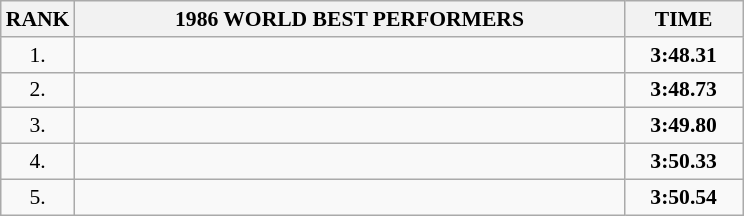<table class="wikitable" style="border-collapse: collapse; font-size: 90%;">
<tr>
<th>RANK</th>
<th align="center" style="width: 25em">1986 WORLD BEST PERFORMERS</th>
<th align="center" style="width: 5em">TIME</th>
</tr>
<tr>
<td align="center">1.</td>
<td></td>
<td align="center"><strong>3:48.31</strong></td>
</tr>
<tr>
<td align="center">2.</td>
<td></td>
<td align="center"><strong>3:48.73</strong></td>
</tr>
<tr>
<td align="center">3.</td>
<td></td>
<td align="center"><strong>3:49.80</strong></td>
</tr>
<tr>
<td align="center">4.</td>
<td></td>
<td align="center"><strong>3:50.33</strong></td>
</tr>
<tr>
<td align="center">5.</td>
<td></td>
<td align="center"><strong>3:50.54</strong></td>
</tr>
</table>
